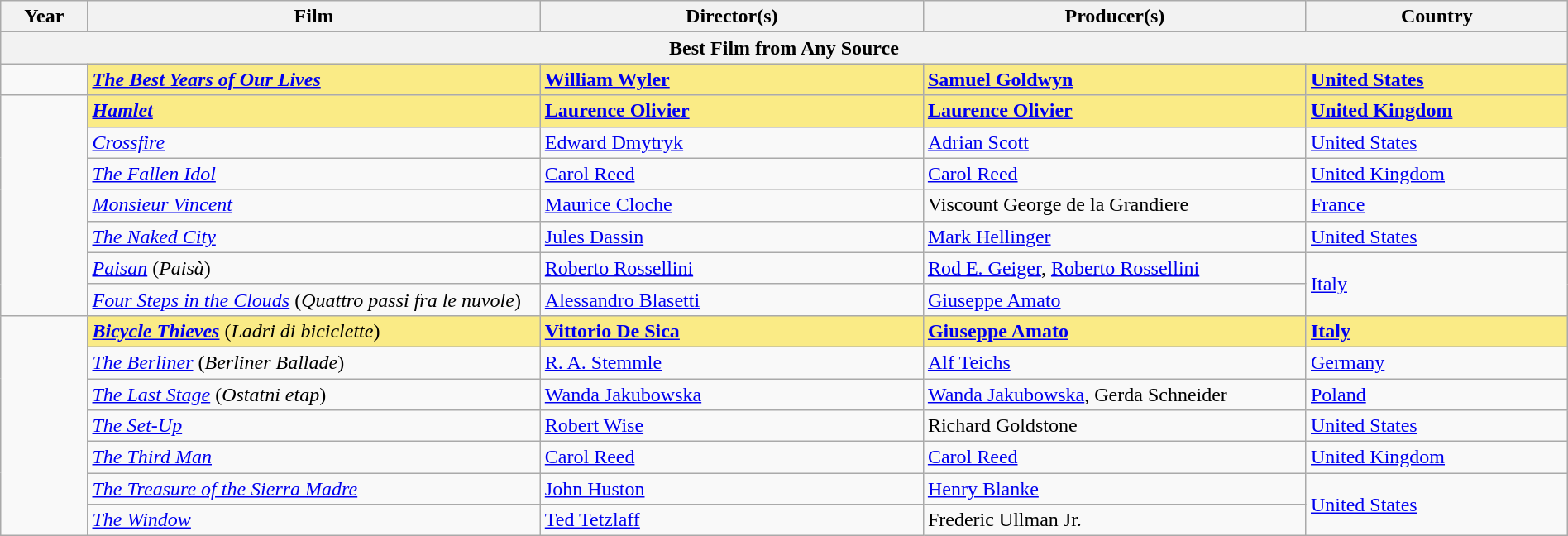<table class="wikitable" style="width:100%;" cellpadding="5">
<tr>
<th style="width:5%;">Year</th>
<th style="width:26%;">Film</th>
<th style="width:22%;">Director(s)</th>
<th style="width:22%;">Producer(s)</th>
<th style="width:15%;">Country</th>
</tr>
<tr>
<th colspan="5">Best Film from Any Source</th>
</tr>
<tr>
<td></td>
<td style="background:#FAEB86"><strong><em><a href='#'>The Best Years of Our Lives</a></em></strong></td>
<td style="background:#FAEB86"><strong><a href='#'>William Wyler</a></strong></td>
<td style="background:#FAEB86"><strong><a href='#'>Samuel Goldwyn</a></strong></td>
<td style="background:#FAEB86"><strong><a href='#'>United States</a></strong></td>
</tr>
<tr>
<td rowspan="7"></td>
<td style="background:#FAEB86"><strong><em><a href='#'>Hamlet</a></em></strong></td>
<td style="background:#FAEB86"><strong><a href='#'>Laurence Olivier</a></strong></td>
<td style="background:#FAEB86"><strong><a href='#'>Laurence Olivier</a></strong></td>
<td style="background:#FAEB86"><strong><a href='#'>United Kingdom</a></strong></td>
</tr>
<tr>
<td><em><a href='#'>Crossfire</a></em></td>
<td><a href='#'>Edward Dmytryk</a></td>
<td><a href='#'>Adrian Scott</a></td>
<td><a href='#'>United States</a></td>
</tr>
<tr>
<td><em><a href='#'>The Fallen Idol</a></em></td>
<td><a href='#'>Carol Reed</a></td>
<td><a href='#'>Carol Reed</a></td>
<td><a href='#'>United Kingdom</a></td>
</tr>
<tr>
<td><em><a href='#'>Monsieur Vincent</a></em></td>
<td><a href='#'>Maurice Cloche</a></td>
<td>Viscount George de la Grandiere</td>
<td><a href='#'>France</a></td>
</tr>
<tr>
<td><em><a href='#'>The Naked City</a></em></td>
<td><a href='#'>Jules Dassin</a></td>
<td><a href='#'>Mark Hellinger</a></td>
<td><a href='#'>United States</a></td>
</tr>
<tr>
<td><em><a href='#'>Paisan</a></em> (<em>Paisà</em>)</td>
<td><a href='#'>Roberto Rossellini</a></td>
<td><a href='#'>Rod E. Geiger</a>, <a href='#'>Roberto Rossellini</a></td>
<td rowspan="2"><a href='#'>Italy</a></td>
</tr>
<tr>
<td><em><a href='#'>Four Steps in the Clouds</a></em> (<em>Quattro passi fra le nuvole</em>)</td>
<td><a href='#'>Alessandro Blasetti</a></td>
<td><a href='#'>Giuseppe Amato</a></td>
</tr>
<tr>
<td rowspan="7"></td>
<td style="background:#FAEB86"><strong><em><a href='#'>Bicycle Thieves</a></em></strong> (<em>Ladri di biciclette</em>)</td>
<td style="background:#FAEB86"><strong><a href='#'>Vittorio De Sica</a></strong></td>
<td style="background:#FAEB86"><strong><a href='#'>Giuseppe Amato</a></strong></td>
<td style="background:#FAEB86"><strong><a href='#'>Italy</a></strong></td>
</tr>
<tr>
<td><em><a href='#'>The Berliner</a></em> (<em>Berliner Ballade</em>)</td>
<td><a href='#'>R. A. Stemmle</a></td>
<td><a href='#'>Alf Teichs</a></td>
<td><a href='#'>Germany</a></td>
</tr>
<tr>
<td><em><a href='#'>The Last Stage</a></em> (<em>Ostatni etap</em>)</td>
<td><a href='#'>Wanda Jakubowska</a></td>
<td><a href='#'>Wanda Jakubowska</a>, Gerda Schneider</td>
<td><a href='#'>Poland</a></td>
</tr>
<tr>
<td><em><a href='#'>The Set-Up</a></em></td>
<td><a href='#'>Robert Wise</a></td>
<td>Richard Goldstone</td>
<td><a href='#'>United States</a></td>
</tr>
<tr>
<td><em><a href='#'>The Third Man</a></em></td>
<td><a href='#'>Carol Reed</a></td>
<td><a href='#'>Carol Reed</a></td>
<td><a href='#'>United Kingdom</a></td>
</tr>
<tr>
<td><em><a href='#'>The Treasure of the Sierra Madre</a></em></td>
<td><a href='#'>John Huston</a></td>
<td><a href='#'>Henry Blanke</a></td>
<td rowspan="2"><a href='#'>United States</a></td>
</tr>
<tr>
<td><em><a href='#'>The Window</a></em></td>
<td><a href='#'>Ted Tetzlaff</a></td>
<td>Frederic Ullman Jr.</td>
</tr>
</table>
